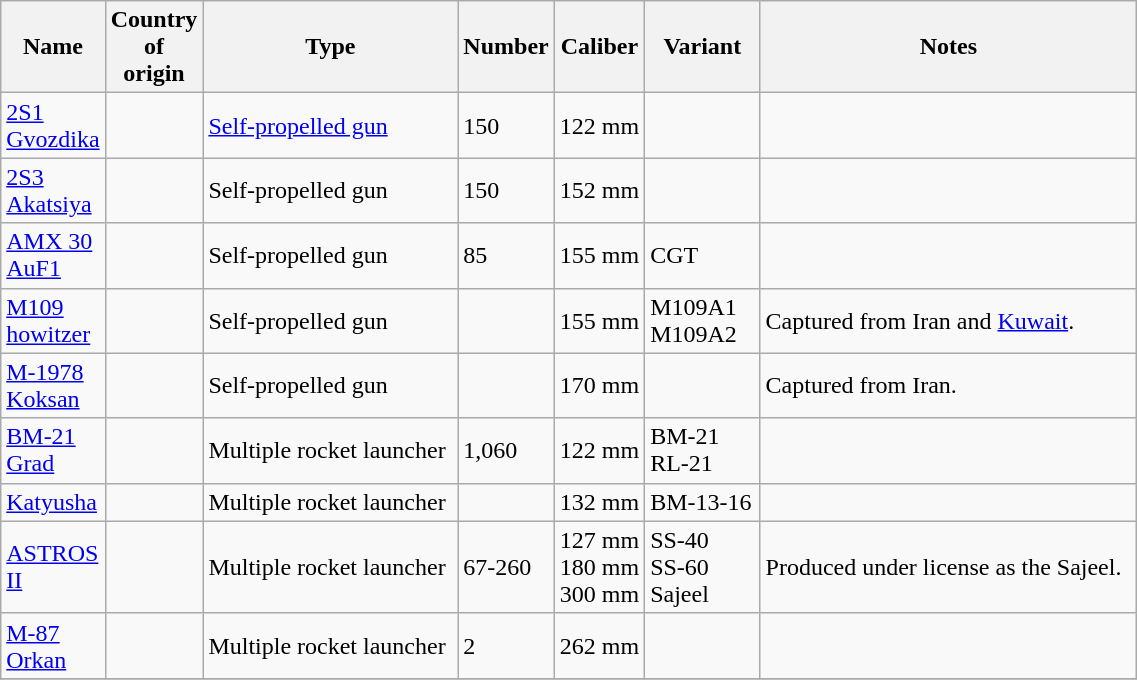<table class="wikitable" border="0" width="60%">
<tr>
<th width="5%">Name</th>
<th width="5%">Country of origin</th>
<th>Type</th>
<th width="5%">Number</th>
<th width="5%">Caliber</th>
<th>Variant</th>
<th>Notes</th>
</tr>
<tr>
<td><a href='#'>2S1 Gvozdika</a></td>
<td></td>
<td><a href='#'>Self-propelled gun</a></td>
<td>150</td>
<td>122 mm</td>
<td></td>
<td></td>
</tr>
<tr>
<td><a href='#'>2S3 Akatsiya</a></td>
<td></td>
<td>Self-propelled gun</td>
<td>150</td>
<td>152 mm</td>
<td></td>
<td></td>
</tr>
<tr>
<td><a href='#'>AMX 30 AuF1</a></td>
<td></td>
<td>Self-propelled gun</td>
<td>85</td>
<td>155 mm</td>
<td>CGT</td>
<td></td>
</tr>
<tr>
<td><a href='#'>M109 howitzer</a></td>
<td></td>
<td>Self-propelled gun</td>
<td></td>
<td>155 mm</td>
<td>M109A1<br>M109A2</td>
<td>Captured from Iran and <a href='#'>Kuwait</a>.</td>
</tr>
<tr>
<td><a href='#'>M-1978 Koksan</a></td>
<td></td>
<td>Self-propelled gun</td>
<td></td>
<td>170 mm</td>
<td></td>
<td>Captured from Iran.</td>
</tr>
<tr>
<td><a href='#'>BM-21 Grad</a></td>
<td><br></td>
<td>Multiple rocket launcher</td>
<td>1,060</td>
<td>122 mm</td>
<td>BM-21<br>RL-21</td>
<td></td>
</tr>
<tr>
<td><a href='#'>Katyusha</a></td>
<td></td>
<td>Multiple rocket launcher</td>
<td></td>
<td>132 mm</td>
<td>BM-13-16</td>
<td></td>
</tr>
<tr>
<td><a href='#'>ASTROS II</a></td>
<td><br></td>
<td>Multiple rocket launcher</td>
<td>67-260</td>
<td>127 mm<br>180 mm<br>300 mm</td>
<td>SS-40<br>SS-60<br>Sajeel</td>
<td>Produced under license as the Sajeel.</td>
</tr>
<tr>
<td><a href='#'>M-87 Orkan</a></td>
<td></td>
<td>Multiple rocket launcher</td>
<td>2</td>
<td>262 mm</td>
<td></td>
<td></td>
</tr>
<tr>
</tr>
</table>
